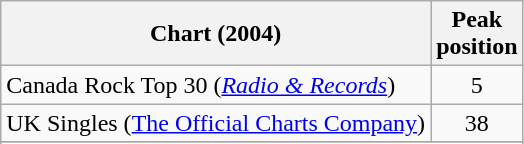<table class="wikitable sortable">
<tr>
<th align="center">Chart (2004)</th>
<th align="center">Peak<br>position</th>
</tr>
<tr>
<td>Canada Rock Top 30 (<em><a href='#'>Radio & Records</a></em>)</td>
<td align="center">5</td>
</tr>
<tr>
<td align="left">UK Singles (<a href='#'>The Official Charts Company</a>)</td>
<td align="center">38</td>
</tr>
<tr>
</tr>
<tr>
</tr>
<tr>
</tr>
</table>
